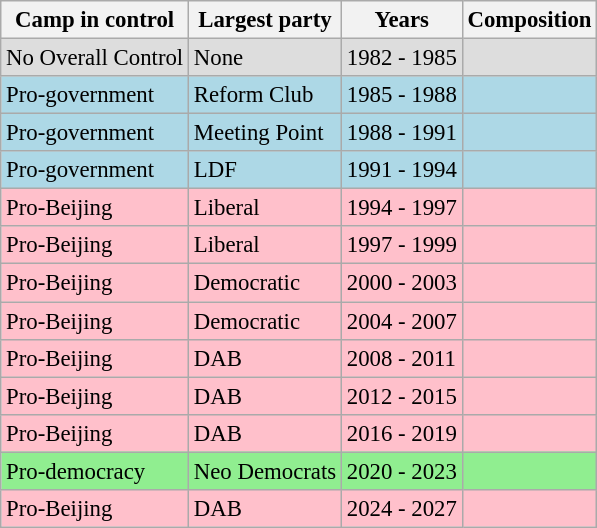<table class="wikitable" style="font-size: 95%;">
<tr>
<th>Camp in control</th>
<th>Largest party</th>
<th>Years</th>
<th>Composition</th>
</tr>
<tr ! style="background-color: #DDDDDD">
<td>No Overall Control</td>
<td>None</td>
<td>1982 - 1985</td>
<td></td>
</tr>
<tr ! style="background-color: LightBlue">
<td>Pro-government</td>
<td>Reform Club</td>
<td>1985 - 1988</td>
<td></td>
</tr>
<tr ! style="background-color: LightBlue">
<td>Pro-government</td>
<td>Meeting Point</td>
<td>1988 - 1991</td>
<td></td>
</tr>
<tr ! style="background-color: LightBlue">
<td>Pro-government</td>
<td>LDF</td>
<td>1991 - 1994</td>
<td></td>
</tr>
<tr ! style="background-color: Pink">
<td>Pro-Beijing</td>
<td>Liberal</td>
<td>1994 - 1997</td>
<td></td>
</tr>
<tr ! style="background-color: Pink">
<td>Pro-Beijing</td>
<td>Liberal</td>
<td>1997 - 1999</td>
<td></td>
</tr>
<tr ! style="background-color: Pink">
<td>Pro-Beijing</td>
<td>Democratic</td>
<td>2000 - 2003</td>
<td></td>
</tr>
<tr ! style="background-color: Pink">
<td>Pro-Beijing</td>
<td>Democratic</td>
<td>2004 - 2007</td>
<td></td>
</tr>
<tr ! style="background-color: Pink">
<td>Pro-Beijing</td>
<td>DAB</td>
<td>2008 - 2011</td>
<td></td>
</tr>
<tr ! style="background-color: Pink">
<td>Pro-Beijing</td>
<td>DAB</td>
<td>2012 - 2015</td>
<td></td>
</tr>
<tr ! style="background-color: Pink">
<td>Pro-Beijing</td>
<td>DAB</td>
<td>2016 - 2019</td>
<td></td>
</tr>
<tr ! style="background-color: LightGreen">
<td>Pro-democracy</td>
<td>Neo Democrats</td>
<td>2020 - 2023</td>
<td></td>
</tr>
<tr ! style="background-color: Pink">
<td>Pro-Beijing</td>
<td>DAB</td>
<td>2024 - 2027</td>
<td></td>
</tr>
</table>
